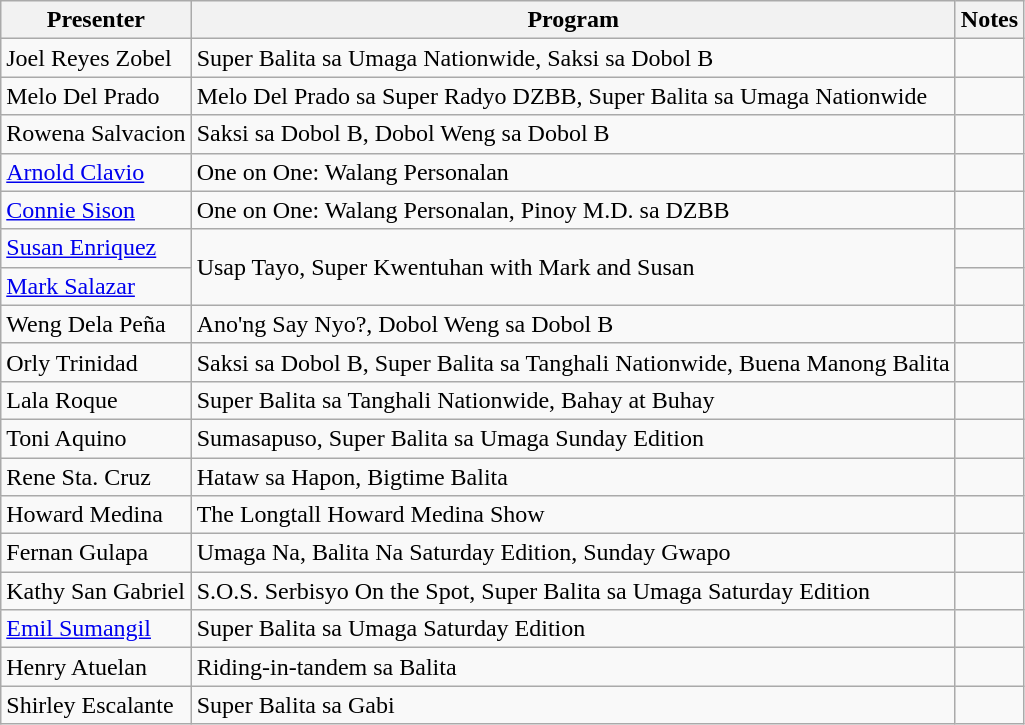<table class="wikitable">
<tr>
<th>Presenter</th>
<th>Program</th>
<th>Notes</th>
</tr>
<tr>
<td>Joel Reyes Zobel</td>
<td>Super Balita sa Umaga Nationwide, Saksi sa Dobol B</td>
<td></td>
</tr>
<tr>
<td>Melo Del Prado</td>
<td>Melo Del Prado sa Super Radyo DZBB, Super Balita sa Umaga Nationwide</td>
<td></td>
</tr>
<tr>
<td>Rowena Salvacion</td>
<td>Saksi sa Dobol B, Dobol Weng sa Dobol B</td>
<td></td>
</tr>
<tr>
<td><a href='#'>Arnold Clavio</a></td>
<td>One on One: Walang Personalan</td>
<td></td>
</tr>
<tr>
<td><a href='#'>Connie Sison</a></td>
<td>One on One: Walang Personalan, Pinoy M.D. sa DZBB</td>
<td></td>
</tr>
<tr>
<td><a href='#'>Susan Enriquez</a></td>
<td rowspan="2">Usap Tayo, Super Kwentuhan with Mark and Susan</td>
<td></td>
</tr>
<tr>
<td><a href='#'>Mark Salazar</a></td>
<td></td>
</tr>
<tr>
<td>Weng Dela Peña</td>
<td>Ano'ng Say Nyo?, Dobol Weng sa Dobol B</td>
<td></td>
</tr>
<tr>
<td>Orly Trinidad</td>
<td>Saksi sa Dobol B, Super Balita sa Tanghali Nationwide, Buena Manong Balita</td>
<td></td>
</tr>
<tr>
<td>Lala Roque</td>
<td>Super Balita sa Tanghali Nationwide, Bahay at Buhay</td>
<td></td>
</tr>
<tr>
<td>Toni Aquino</td>
<td>Sumasapuso, Super Balita sa Umaga Sunday Edition</td>
<td></td>
</tr>
<tr>
<td>Rene Sta. Cruz</td>
<td>Hataw sa Hapon, Bigtime Balita</td>
<td></td>
</tr>
<tr>
<td>Howard Medina</td>
<td>The Longtall Howard Medina Show</td>
<td></td>
</tr>
<tr>
<td>Fernan Gulapa</td>
<td>Umaga Na, Balita Na Saturday Edition, Sunday Gwapo</td>
<td></td>
</tr>
<tr>
<td>Kathy San Gabriel</td>
<td>S.O.S. Serbisyo On the Spot, Super Balita sa Umaga Saturday Edition</td>
<td></td>
</tr>
<tr>
<td><a href='#'>Emil Sumangil</a></td>
<td>Super Balita sa Umaga Saturday Edition</td>
<td></td>
</tr>
<tr>
<td>Henry Atuelan</td>
<td>Riding-in-tandem sa Balita</td>
<td></td>
</tr>
<tr>
<td>Shirley Escalante</td>
<td>Super Balita sa Gabi</td>
<td></td>
</tr>
</table>
